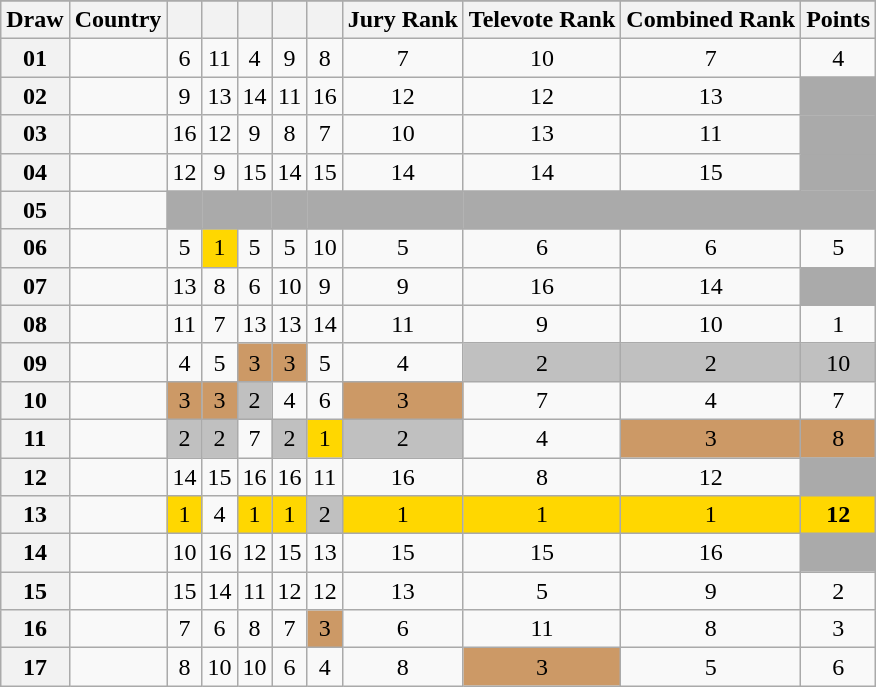<table class="sortable wikitable collapsible plainrowheaders" style="text-align:center;">
<tr>
</tr>
<tr>
<th scope="col">Draw</th>
<th scope="col">Country</th>
<th scope="col"><small></small></th>
<th scope="col"><small></small></th>
<th scope="col"><small></small></th>
<th scope="col"><small></small></th>
<th scope="col"><small></small></th>
<th scope="col">Jury Rank</th>
<th scope="col">Televote Rank</th>
<th scope="col">Combined Rank</th>
<th scope="col">Points</th>
</tr>
<tr>
<th scope="row" style="text-align:center;">01</th>
<td style="text-align:left;"></td>
<td>6</td>
<td>11</td>
<td>4</td>
<td>9</td>
<td>8</td>
<td>7</td>
<td>10</td>
<td>7</td>
<td>4</td>
</tr>
<tr>
<th scope="row" style="text-align:center;">02</th>
<td style="text-align:left;"></td>
<td>9</td>
<td>13</td>
<td>14</td>
<td>11</td>
<td>16</td>
<td>12</td>
<td>12</td>
<td>13</td>
<td style="background:#AAAAAA;"></td>
</tr>
<tr>
<th scope="row" style="text-align:center;">03</th>
<td style="text-align:left;"></td>
<td>16</td>
<td>12</td>
<td>9</td>
<td>8</td>
<td>7</td>
<td>10</td>
<td>13</td>
<td>11</td>
<td style="background:#AAAAAA;"></td>
</tr>
<tr>
<th scope="row" style="text-align:center;">04</th>
<td style="text-align:left;"></td>
<td>12</td>
<td>9</td>
<td>15</td>
<td>14</td>
<td>15</td>
<td>14</td>
<td>14</td>
<td>15</td>
<td style="background:#AAAAAA;"></td>
</tr>
<tr class="sortbottom">
<th scope="row" style="text-align:center;">05</th>
<td style="text-align:left;"></td>
<td style="background:#AAAAAA;"></td>
<td style="background:#AAAAAA;"></td>
<td style="background:#AAAAAA;"></td>
<td style="background:#AAAAAA;"></td>
<td style="background:#AAAAAA;"></td>
<td style="background:#AAAAAA;"></td>
<td style="background:#AAAAAA;"></td>
<td style="background:#AAAAAA;"></td>
<td style="background:#AAAAAA;"></td>
</tr>
<tr>
<th scope="row" style="text-align:center;">06</th>
<td style="text-align:left;"></td>
<td>5</td>
<td style="background:gold;">1</td>
<td>5</td>
<td>5</td>
<td>10</td>
<td>5</td>
<td>6</td>
<td>6</td>
<td>5</td>
</tr>
<tr>
<th scope="row" style="text-align:center;">07</th>
<td style="text-align:left;"></td>
<td>13</td>
<td>8</td>
<td>6</td>
<td>10</td>
<td>9</td>
<td>9</td>
<td>16</td>
<td>14</td>
<td style="background:#AAAAAA;"></td>
</tr>
<tr>
<th scope="row" style="text-align:center;">08</th>
<td style="text-align:left;"></td>
<td>11</td>
<td>7</td>
<td>13</td>
<td>13</td>
<td>14</td>
<td>11</td>
<td>9</td>
<td>10</td>
<td>1</td>
</tr>
<tr>
<th scope="row" style="text-align:center;">09</th>
<td style="text-align:left;"></td>
<td>4</td>
<td>5</td>
<td style="background:#CC9966;">3</td>
<td style="background:#CC9966;">3</td>
<td>5</td>
<td>4</td>
<td style="background:silver;">2</td>
<td style="background:silver;">2</td>
<td style="background:silver;">10</td>
</tr>
<tr>
<th scope="row" style="text-align:center;">10</th>
<td style="text-align:left;"></td>
<td style="background:#CC9966;">3</td>
<td style="background:#CC9966;">3</td>
<td style="background:silver;">2</td>
<td>4</td>
<td>6</td>
<td style="background:#CC9966;">3</td>
<td>7</td>
<td>4</td>
<td>7</td>
</tr>
<tr>
<th scope="row" style="text-align:center;">11</th>
<td style="text-align:left;"></td>
<td style="background:silver;">2</td>
<td style="background:silver;">2</td>
<td>7</td>
<td style="background:silver;">2</td>
<td style="background:gold;">1</td>
<td style="background:silver;">2</td>
<td>4</td>
<td style="background:#CC9966;">3</td>
<td style="background:#CC9966;">8</td>
</tr>
<tr>
<th scope="row" style="text-align:center;">12</th>
<td style="text-align:left;"></td>
<td>14</td>
<td>15</td>
<td>16</td>
<td>16</td>
<td>11</td>
<td>16</td>
<td>8</td>
<td>12</td>
<td style="background:#AAAAAA;"></td>
</tr>
<tr>
<th scope="row" style="text-align:center;">13</th>
<td style="text-align:left;"></td>
<td style="background:gold;">1</td>
<td>4</td>
<td style="background:gold;">1</td>
<td style="background:gold;">1</td>
<td style="background:silver;">2</td>
<td style="background:gold;">1</td>
<td style="background:gold;">1</td>
<td style="background:gold;">1</td>
<td style="background:gold;"><strong>12</strong></td>
</tr>
<tr>
<th scope="row" style="text-align:center;">14</th>
<td style="text-align:left;"></td>
<td>10</td>
<td>16</td>
<td>12</td>
<td>15</td>
<td>13</td>
<td>15</td>
<td>15</td>
<td>16</td>
<td style="background:#AAAAAA;"></td>
</tr>
<tr>
<th scope="row" style="text-align:center;">15</th>
<td style="text-align:left;"></td>
<td>15</td>
<td>14</td>
<td>11</td>
<td>12</td>
<td>12</td>
<td>13</td>
<td>5</td>
<td>9</td>
<td>2</td>
</tr>
<tr>
<th scope="row" style="text-align:center;">16</th>
<td style="text-align:left;"></td>
<td>7</td>
<td>6</td>
<td>8</td>
<td>7</td>
<td style="background:#CC9966;">3</td>
<td>6</td>
<td>11</td>
<td>8</td>
<td>3</td>
</tr>
<tr>
<th scope="row" style="text-align:center;">17</th>
<td style="text-align:left;"></td>
<td>8</td>
<td>10</td>
<td>10</td>
<td>6</td>
<td>4</td>
<td>8</td>
<td style="background:#CC9966;">3</td>
<td>5</td>
<td>6</td>
</tr>
</table>
